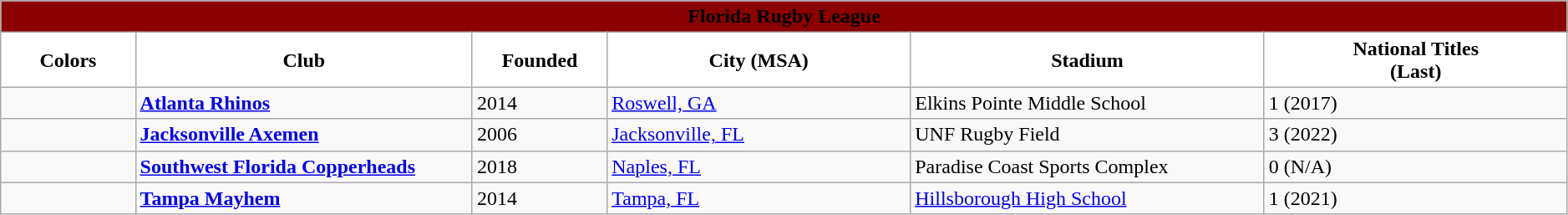<table class="wikitable" style="width: 99%">
<tr>
<td colspan="6" bgcolor="darkred" align="center"><strong><span>Florida Rugby League</span></strong></td>
</tr>
<tr>
<th style="background:white; width:8%">Colors</th>
<th style="background:white; width:20%">Club</th>
<th style="background:white; width:8%">Founded</th>
<th style="background:white; width:18%">City (MSA)</th>
<th style="background:white; width:21%">Stadium</th>
<th style="background:white; width:18%">National Titles<br>(Last)</th>
</tr>
<tr>
<td></td>
<td><strong><a href='#'>Atlanta Rhinos</a></strong></td>
<td>2014</td>
<td><a href='#'>Roswell, GA</a></td>
<td>Elkins Pointe Middle School</td>
<td>1 (2017)</td>
</tr>
<tr>
<td></td>
<td><strong><a href='#'>Jacksonville Axemen</a></strong></td>
<td>2006</td>
<td><a href='#'>Jacksonville, FL</a></td>
<td>UNF Rugby Field</td>
<td>3 (2022)</td>
</tr>
<tr>
<td></td>
<td><strong><a href='#'>Southwest Florida Copperheads</a></strong></td>
<td>2018</td>
<td><a href='#'>Naples, FL</a></td>
<td>Paradise Coast Sports Complex</td>
<td>0 (N/A)</td>
</tr>
<tr>
<td></td>
<td><strong><a href='#'>Tampa Mayhem</a></strong></td>
<td>2014</td>
<td><a href='#'>Tampa, FL</a></td>
<td><a href='#'>Hillsborough High School</a></td>
<td>1 (2021)</td>
</tr>
</table>
